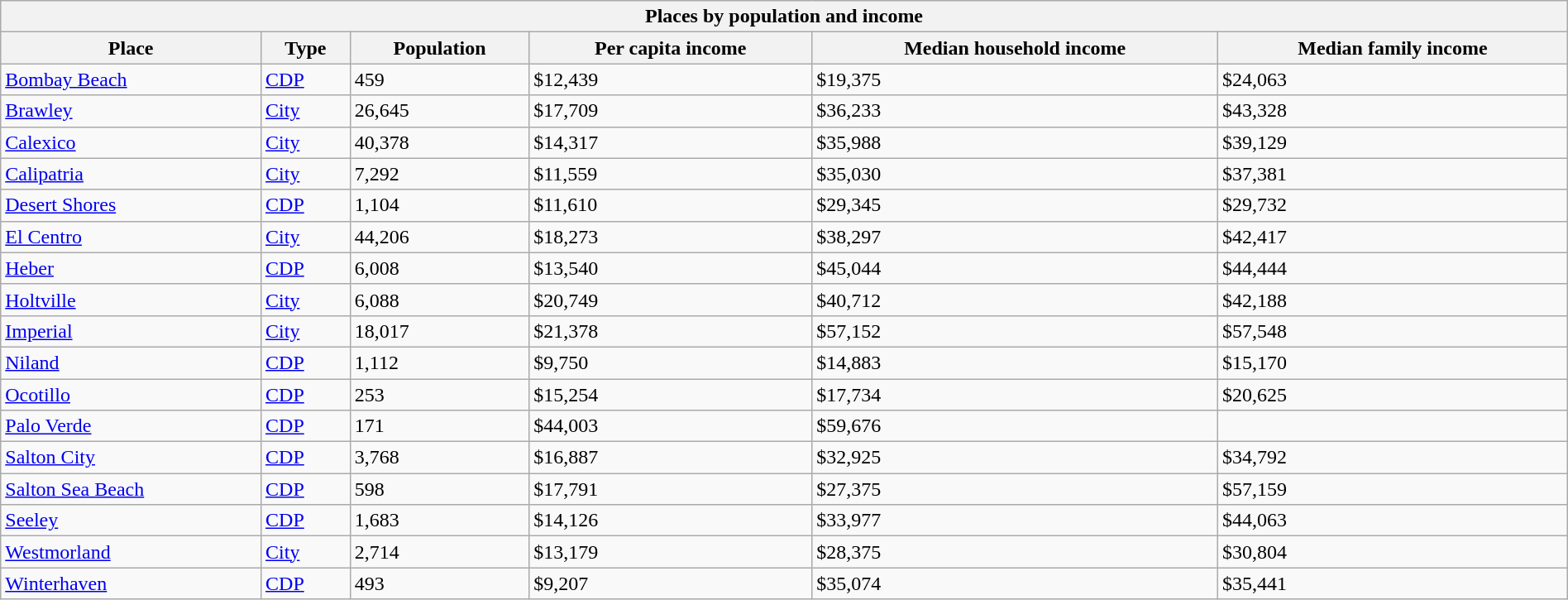<table class="wikitable mw-collapsible mw-collapsed sortable" style="width: 100%;">
<tr>
<th colspan="6">Places by population and income</th>
</tr>
<tr>
<th>Place</th>
<th>Type</th>
<th>Population</th>
<th data-sort-type="currency">Per capita income</th>
<th data-sort-type="currency">Median household income</th>
<th data-sort-type="currency">Median family income</th>
</tr>
<tr>
<td><a href='#'>Bombay Beach</a></td>
<td><a href='#'>CDP</a></td>
<td>459</td>
<td>$12,439</td>
<td>$19,375</td>
<td>$24,063</td>
</tr>
<tr>
<td><a href='#'>Brawley</a></td>
<td><a href='#'>City</a></td>
<td>26,645</td>
<td>$17,709</td>
<td>$36,233</td>
<td>$43,328</td>
</tr>
<tr>
<td><a href='#'>Calexico</a></td>
<td><a href='#'>City</a></td>
<td>40,378</td>
<td>$14,317</td>
<td>$35,988</td>
<td>$39,129</td>
</tr>
<tr>
<td><a href='#'>Calipatria</a></td>
<td><a href='#'>City</a></td>
<td>7,292</td>
<td>$11,559</td>
<td>$35,030</td>
<td>$37,381</td>
</tr>
<tr>
<td><a href='#'>Desert Shores</a></td>
<td><a href='#'>CDP</a></td>
<td>1,104</td>
<td>$11,610</td>
<td>$29,345</td>
<td>$29,732</td>
</tr>
<tr>
<td><a href='#'>El Centro</a></td>
<td><a href='#'>City</a></td>
<td>44,206</td>
<td>$18,273</td>
<td>$38,297</td>
<td>$42,417</td>
</tr>
<tr>
<td><a href='#'>Heber</a></td>
<td><a href='#'>CDP</a></td>
<td>6,008</td>
<td>$13,540</td>
<td>$45,044</td>
<td>$44,444</td>
</tr>
<tr>
<td><a href='#'>Holtville</a></td>
<td><a href='#'>City</a></td>
<td>6,088</td>
<td>$20,749</td>
<td>$40,712</td>
<td>$42,188</td>
</tr>
<tr>
<td><a href='#'>Imperial</a></td>
<td><a href='#'>City</a></td>
<td>18,017</td>
<td>$21,378</td>
<td>$57,152</td>
<td>$57,548</td>
</tr>
<tr>
<td><a href='#'>Niland</a></td>
<td><a href='#'>CDP</a></td>
<td>1,112</td>
<td>$9,750</td>
<td>$14,883</td>
<td>$15,170</td>
</tr>
<tr>
<td><a href='#'>Ocotillo</a></td>
<td><a href='#'>CDP</a></td>
<td>253</td>
<td>$15,254</td>
<td>$17,734</td>
<td>$20,625</td>
</tr>
<tr>
<td><a href='#'>Palo Verde</a></td>
<td><a href='#'>CDP</a></td>
<td>171</td>
<td>$44,003</td>
<td>$59,676</td>
<td></td>
</tr>
<tr>
<td><a href='#'>Salton City</a></td>
<td><a href='#'>CDP</a></td>
<td>3,768</td>
<td>$16,887</td>
<td>$32,925</td>
<td>$34,792</td>
</tr>
<tr>
<td><a href='#'>Salton Sea Beach</a></td>
<td><a href='#'>CDP</a></td>
<td>598</td>
<td>$17,791</td>
<td>$27,375</td>
<td>$57,159</td>
</tr>
<tr>
<td><a href='#'>Seeley</a></td>
<td><a href='#'>CDP</a></td>
<td>1,683</td>
<td>$14,126</td>
<td>$33,977</td>
<td>$44,063</td>
</tr>
<tr>
<td><a href='#'>Westmorland</a></td>
<td><a href='#'>City</a></td>
<td>2,714</td>
<td>$13,179</td>
<td>$28,375</td>
<td>$30,804</td>
</tr>
<tr>
<td><a href='#'>Winterhaven</a></td>
<td><a href='#'>CDP</a></td>
<td>493</td>
<td>$9,207</td>
<td>$35,074</td>
<td>$35,441</td>
</tr>
</table>
